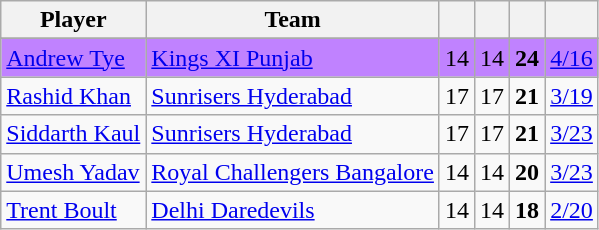<table class="wikitable"  style="text-align: center;">
<tr>
<th class="unsortable">Player</th>
<th>Team</th>
<th></th>
<th></th>
<th></th>
<th></th>
</tr>
<tr>
</tr>
<tr style="background:#C082FF;">
<td style="text-align:left"><a href='#'>Andrew Tye</a></td>
<td style="text-align:left"><a href='#'>Kings XI Punjab</a></td>
<td>14</td>
<td>14</td>
<td><strong>24</strong></td>
<td><a href='#'>4/16</a></td>
</tr>
<tr>
<td style="text-align:left"><a href='#'>Rashid Khan</a></td>
<td style="text-align:left"><a href='#'>Sunrisers Hyderabad</a></td>
<td>17</td>
<td>17</td>
<td><strong>21</strong></td>
<td><a href='#'>3/19</a></td>
</tr>
<tr>
<td style="text-align:left"><a href='#'>Siddarth Kaul</a></td>
<td style="text-align:left"><a href='#'>Sunrisers Hyderabad</a></td>
<td>17</td>
<td>17</td>
<td><strong>21</strong></td>
<td><a href='#'>3/23</a></td>
</tr>
<tr>
<td style="text-align:left"><a href='#'>Umesh Yadav</a></td>
<td style="text-align:left"><a href='#'>Royal Challengers Bangalore</a></td>
<td>14</td>
<td>14</td>
<td><strong>20</strong></td>
<td><a href='#'>3/23</a></td>
</tr>
<tr>
<td style="text-align:left"><a href='#'>Trent Boult</a></td>
<td style="text-align:left"><a href='#'>Delhi Daredevils</a></td>
<td>14</td>
<td>14</td>
<td><strong>18</strong></td>
<td><a href='#'>2/20</a></td>
</tr>
</table>
